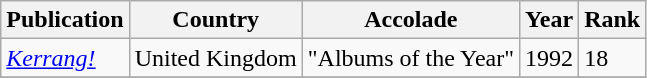<table class="wikitable">
<tr>
<th>Publication</th>
<th>Country</th>
<th>Accolade</th>
<th>Year</th>
<th>Rank</th>
</tr>
<tr>
<td><em><a href='#'>Kerrang!</a></em></td>
<td>United Kingdom</td>
<td>"Albums of the Year"</td>
<td>1992</td>
<td>18</td>
</tr>
<tr>
</tr>
</table>
